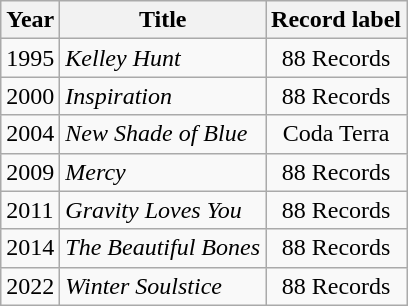<table class="wikitable sortable">
<tr>
<th>Year</th>
<th>Title</th>
<th>Record label</th>
</tr>
<tr>
<td>1995</td>
<td><em>Kelley Hunt</em></td>
<td style="text-align:center;">88 Records</td>
</tr>
<tr>
<td>2000</td>
<td><em>Inspiration</em></td>
<td style="text-align:center;">88 Records</td>
</tr>
<tr>
<td>2004</td>
<td><em>New Shade of Blue</em></td>
<td style="text-align:center;">Coda Terra</td>
</tr>
<tr>
<td>2009</td>
<td><em>Mercy</em></td>
<td style="text-align:center;">88 Records</td>
</tr>
<tr>
<td>2011</td>
<td><em>Gravity Loves You</em></td>
<td style="text-align:center;">88 Records</td>
</tr>
<tr>
<td>2014</td>
<td><em>The Beautiful Bones</em></td>
<td style="text-align:center;">88 Records</td>
</tr>
<tr>
<td>2022</td>
<td><em>Winter Soulstice</em></td>
<td style="text-align:center;">88 Records</td>
</tr>
</table>
